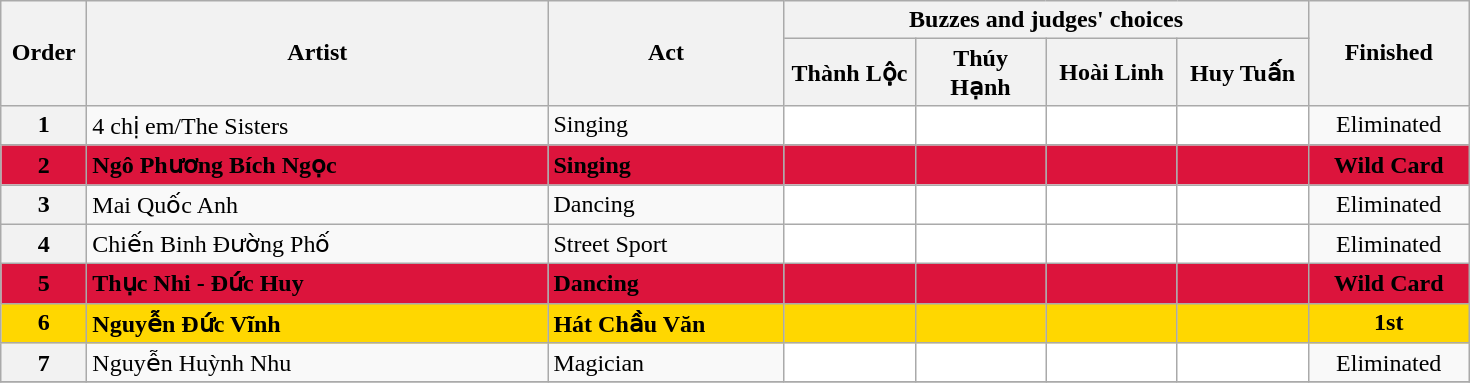<table class=wikitable>
<tr>
<th rowspan=2 width=50>Order</th>
<th rowspan=2 width=300>Artist</th>
<th rowspan=2 width=150>Act</th>
<th colspan=4 width=240>Buzzes and judges' choices</th>
<th rowspan=2 width=100>Finished</th>
</tr>
<tr>
<th width=80>Thành Lộc</th>
<th width=80>Thúy Hạnh</th>
<th width=80>Hoài Linh</th>
<th width=80>Huy Tuấn</th>
</tr>
<tr>
<th>1</th>
<td>4 chị em/The Sisters</td>
<td>Singing</td>
<td align=center bgcolor=white></td>
<td align=center bgcolor=white></td>
<td align=center bgcolor=white></td>
<td align=center bgcolor=white></td>
<td align=center>Eliminated</td>
</tr>
<tr>
<td align=center bgcolor=crimson><strong>2</strong></td>
<td bgcolor=crimson><strong>Ngô Phương Bích Ngọc</strong></td>
<td bgcolor=crimson><strong>Singing</strong></td>
<td align=center bgcolor=crimson></td>
<td align=center bgcolor=crimson></td>
<td align=center bgcolor=crimson></td>
<td align=center bgcolor=crimson></td>
<td align=center bgcolor=crimson><strong>Wild Card</strong></td>
</tr>
<tr>
<th>3</th>
<td>Mai Quốc Anh</td>
<td>Dancing</td>
<td align=center bgcolor=white></td>
<td align=center bgcolor=white></td>
<td align=center bgcolor=white></td>
<td align=center bgcolor=white></td>
<td align=center>Eliminated</td>
</tr>
<tr>
<th>4</th>
<td>Chiến Binh Đường Phố</td>
<td>Street Sport</td>
<td align=center bgcolor=white></td>
<td align=center bgcolor=white></td>
<td align=center bgcolor=white></td>
<td align=center bgcolor=white></td>
<td align=center>Eliminated</td>
</tr>
<tr>
<td align=center bgcolor=crimson><strong>5</strong></td>
<td bgcolor=crimson><strong>Thục Nhi - Đức Huy</strong></td>
<td bgcolor=crimson><strong>Dancing</strong></td>
<td align=center bgcolor=crimson></td>
<td align=center bgcolor=crimson></td>
<td align=center bgcolor=crimson></td>
<td align=center bgcolor=crimson></td>
<td align=center bgcolor=crimson><strong>Wild Card</strong></td>
</tr>
<tr>
<td align=center bgcolor=gold><strong>6</strong></td>
<td bgcolor=gold><strong>Nguyễn Đức Vĩnh</strong></td>
<td bgcolor=gold><strong>Hát Chầu Văn</strong></td>
<td align=center bgcolor=gold></td>
<td align=center bgcolor=gold></td>
<td align=center bgcolor=gold></td>
<td align=center bgcolor=gold></td>
<td align=center bgcolor=gold><strong>1st</strong></td>
</tr>
<tr>
<th>7</th>
<td>Nguyễn Huỳnh Nhu</td>
<td>Magician</td>
<td align=center bgcolor=white></td>
<td align=center bgcolor=white></td>
<td align=center bgcolor=white></td>
<td align=center bgcolor=white></td>
<td align=center>Eliminated</td>
</tr>
<tr>
</tr>
</table>
